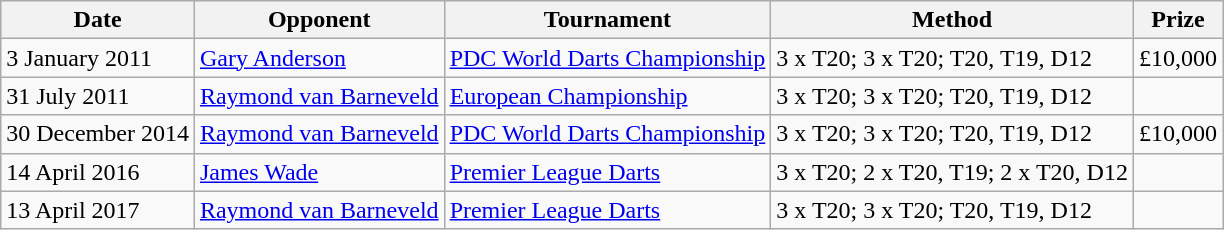<table class="wikitable">
<tr>
<th>Date</th>
<th>Opponent</th>
<th>Tournament</th>
<th>Method</th>
<th>Prize</th>
</tr>
<tr>
<td>3 January 2011</td>
<td> <a href='#'>Gary Anderson</a></td>
<td><a href='#'>PDC World Darts Championship</a></td>
<td>3 x T20; 3 x T20; T20, T19, D12</td>
<td>£10,000</td>
</tr>
<tr>
<td>31 July 2011</td>
<td> <a href='#'>Raymond van Barneveld</a></td>
<td><a href='#'>European Championship</a></td>
<td>3 x T20; 3 x T20; T20, T19, D12</td>
<td></td>
</tr>
<tr>
<td>30 December 2014</td>
<td> <a href='#'>Raymond van Barneveld</a></td>
<td><a href='#'>PDC World Darts Championship</a></td>
<td>3 x T20; 3 x T20; T20, T19, D12</td>
<td>£10,000</td>
</tr>
<tr>
<td>14 April 2016</td>
<td> <a href='#'>James Wade</a></td>
<td><a href='#'>Premier League Darts</a></td>
<td>3 x T20; 2 x T20, T19; 2 x T20, D12</td>
<td></td>
</tr>
<tr>
<td>13 April 2017</td>
<td> <a href='#'>Raymond van Barneveld</a></td>
<td><a href='#'>Premier League Darts</a></td>
<td>3 x T20; 3 x T20; T20, T19, D12</td>
<td></td>
</tr>
</table>
